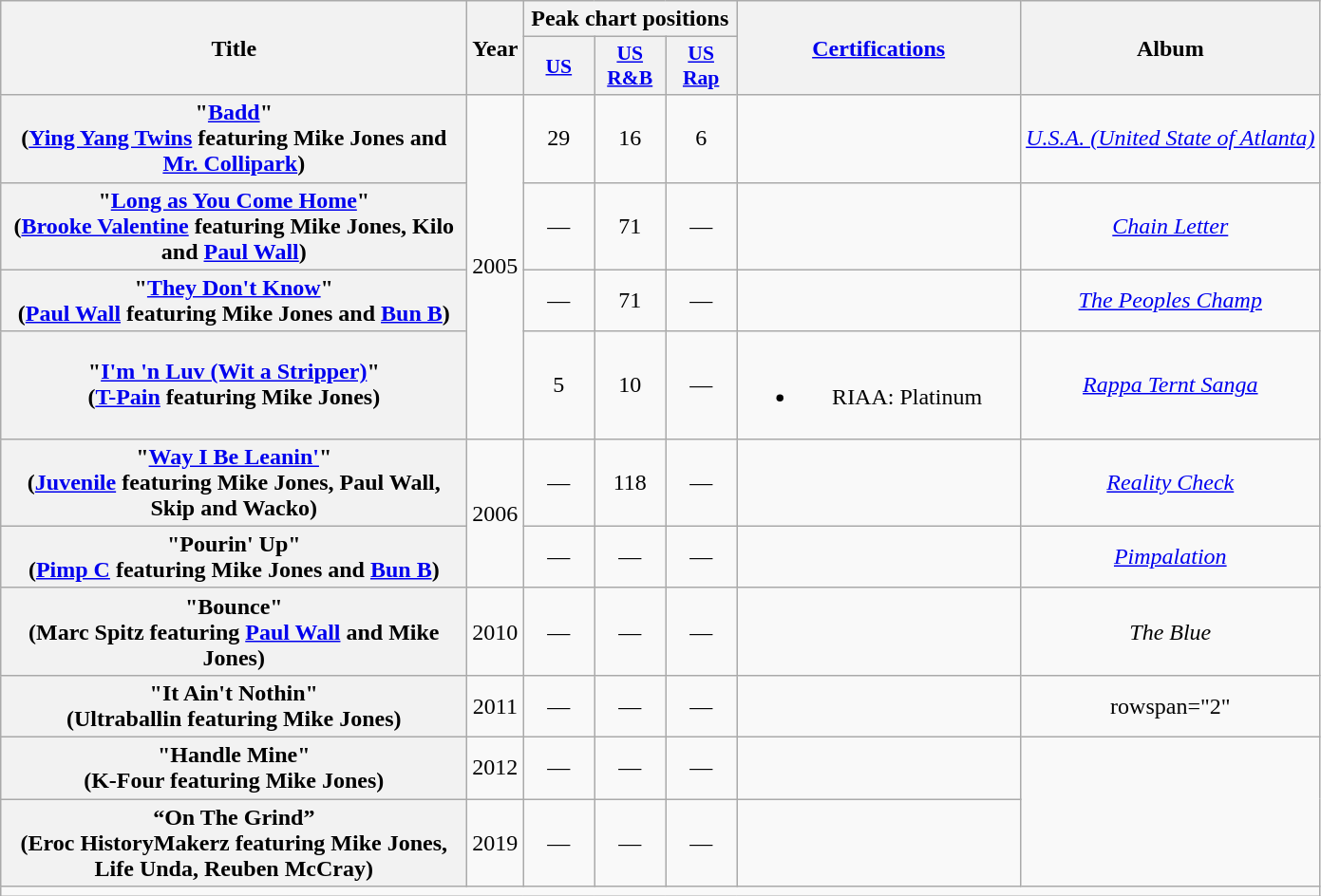<table class="wikitable plainrowheaders" style="text-align:center;">
<tr>
<th scope="col" rowspan="2" style="width:20em;">Title</th>
<th scope="col" rowspan="2">Year</th>
<th scope="col" colspan="3">Peak chart positions</th>
<th scope="col" rowspan="2" style="width:12em;"><a href='#'>Certifications</a></th>
<th scope="col" rowspan="2">Album</th>
</tr>
<tr>
<th style="width:3em;font-size:90%;"><a href='#'>US</a></th>
<th style="width:3em;font-size:90%;"><a href='#'>US R&B</a></th>
<th style="width:3em;font-size:90%;"><a href='#'>US Rap</a></th>
</tr>
<tr>
<th scope="row">"<a href='#'>Badd</a>"<br><span>(<a href='#'>Ying Yang Twins</a> featuring Mike Jones and <a href='#'>Mr. Collipark</a>)</span></th>
<td rowspan="4">2005</td>
<td>29</td>
<td>16</td>
<td>6</td>
<td></td>
<td><em><a href='#'>U.S.A. (United State of Atlanta)</a></em></td>
</tr>
<tr>
<th scope="row">"<a href='#'>Long as You Come Home</a>"<br><span>(<a href='#'>Brooke Valentine</a> featuring Mike Jones, Kilo and <a href='#'>Paul Wall</a>)</span></th>
<td>—</td>
<td>71</td>
<td>—</td>
<td></td>
<td><em><a href='#'>Chain Letter</a></em></td>
</tr>
<tr>
<th scope="row">"<a href='#'>They Don't Know</a>"<br><span>(<a href='#'>Paul Wall</a> featuring Mike Jones and <a href='#'>Bun B</a>)</span></th>
<td>—</td>
<td>71</td>
<td>—</td>
<td></td>
<td><em><a href='#'>The Peoples Champ</a></em></td>
</tr>
<tr>
<th scope="row">"<a href='#'>I'm 'n Luv (Wit a Stripper)</a>"<br><span>(<a href='#'>T-Pain</a> featuring Mike Jones)</span></th>
<td>5</td>
<td>10</td>
<td>—</td>
<td><br><ul><li>RIAA: Platinum</li></ul></td>
<td><em><a href='#'>Rappa Ternt Sanga</a></em></td>
</tr>
<tr>
<th scope="row">"<a href='#'>Way I Be Leanin'</a>"<br><span>(<a href='#'>Juvenile</a> featuring Mike Jones, Paul Wall, Skip and Wacko)</span></th>
<td rowspan="2">2006</td>
<td>—</td>
<td>118</td>
<td>—</td>
<td></td>
<td><em><a href='#'>Reality Check</a></em></td>
</tr>
<tr>
<th scope="row">"Pourin' Up"<br><span>(<a href='#'>Pimp C</a> featuring Mike Jones and <a href='#'>Bun B</a>)</span></th>
<td>—</td>
<td>—</td>
<td>—</td>
<td></td>
<td><em><a href='#'>Pimpalation</a></em></td>
</tr>
<tr>
<th scope="row">"Bounce"<br><span>(Marc Spitz featuring <a href='#'>Paul Wall</a> and Mike Jones)</span></th>
<td>2010</td>
<td>—</td>
<td>—</td>
<td>—</td>
<td></td>
<td><em>The Blue</em></td>
</tr>
<tr>
<th scope="row">"It Ain't Nothin"<br><span>(Ultraballin featuring Mike Jones)</span></th>
<td>2011</td>
<td>—</td>
<td>—</td>
<td>—</td>
<td></td>
<td>rowspan="2" </td>
</tr>
<tr>
<th scope="row">"Handle Mine"<br><span>(K-Four featuring Mike Jones)</span></th>
<td>2012</td>
<td>—</td>
<td>—</td>
<td>—</td>
<td></td>
</tr>
<tr>
<th scope="row">“On The Grind”<br>(Eroc HistoryMakerz featuring Mike Jones, Life Unda, Reuben McCray)</th>
<td>2019</td>
<td>—</td>
<td>—</td>
<td>—</td>
<td></td>
</tr>
<tr>
<td colspan="7" style="font-size:90%"></td>
</tr>
</table>
